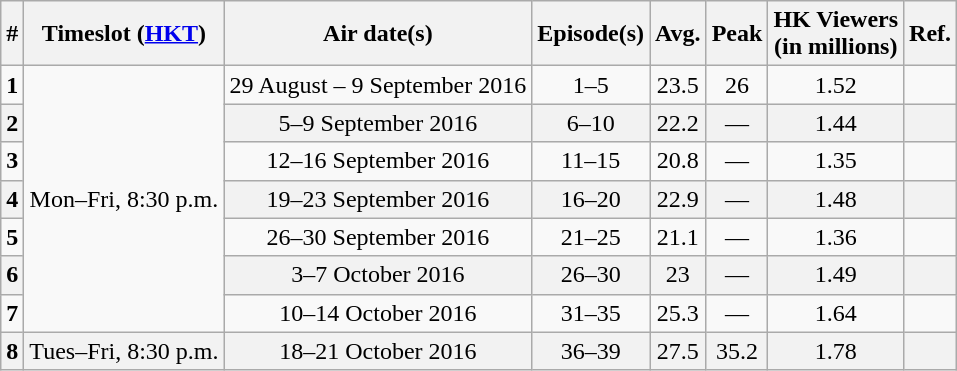<table class="wikitable" style="text-align:center;">
<tr>
<th>#</th>
<th>Timeslot (<a href='#'>HKT</a>)</th>
<th>Air date(s)</th>
<th>Episode(s)</th>
<th>Avg.</th>
<th>Peak</th>
<th>HK Viewers<br>(in millions)</th>
<th>Ref.</th>
</tr>
<tr>
<td><strong>1</strong></td>
<td rowspan="7">Mon–Fri, 8:30 p.m.</td>
<td>29 August – 9 September 2016</td>
<td>1–5</td>
<td>23.5</td>
<td>26</td>
<td>1.52</td>
<td></td>
</tr>
<tr ---- bgcolor="#F2F2F2">
<td><strong>2</strong></td>
<td>5–9 September 2016</td>
<td>6–10</td>
<td>22.2</td>
<td>—</td>
<td>1.44</td>
<td></td>
</tr>
<tr>
<td><strong>3</strong></td>
<td>12–16 September 2016</td>
<td>11–15</td>
<td>20.8</td>
<td>—</td>
<td>1.35</td>
<td></td>
</tr>
<tr ---- bgcolor="#F2F2F2">
<td><strong>4</strong></td>
<td>19–23 September 2016</td>
<td>16–20</td>
<td>22.9</td>
<td>—</td>
<td>1.48</td>
<td></td>
</tr>
<tr>
<td><strong>5</strong></td>
<td>26–30 September 2016</td>
<td>21–25</td>
<td>21.1</td>
<td>—</td>
<td>1.36</td>
<td></td>
</tr>
<tr ---- bgcolor="#F2F2F2">
<td><strong>6</strong></td>
<td>3–7 October 2016</td>
<td>26–30</td>
<td>23</td>
<td>—</td>
<td>1.49</td>
<td></td>
</tr>
<tr>
<td><strong>7</strong></td>
<td>10–14 October 2016</td>
<td>31–35</td>
<td>25.3</td>
<td>—</td>
<td>1.64</td>
<td></td>
</tr>
<tr ---- bgcolor="#F2F2F2">
<td><strong>8</strong></td>
<td>Tues–Fri, 8:30 p.m.</td>
<td>18–21 October 2016</td>
<td>36–39</td>
<td>27.5</td>
<td>35.2</td>
<td>1.78</td>
<td></td>
</tr>
</table>
